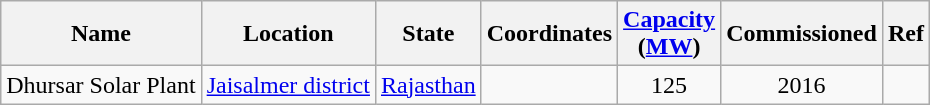<table class="wikitable sortable">
<tr>
<th>Name</th>
<th>Location</th>
<th>State</th>
<th>Coordinates</th>
<th><a href='#'>Capacity</a><br>(<a href='#'>MW</a>)</th>
<th>Commissioned</th>
<th>Ref</th>
</tr>
<tr>
<td>Dhursar Solar Plant</td>
<td><a href='#'>Jaisalmer district</a></td>
<td><a href='#'>Rajasthan</a></td>
<td></td>
<td style="text-align:center;">125</td>
<td style="text-align:center;">2016</td>
<td></td>
</tr>
</table>
